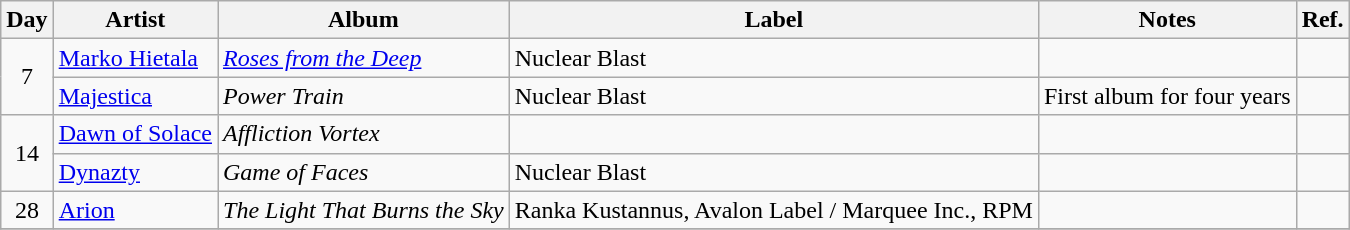<table class="wikitable" id="table_February">
<tr>
<th>Day</th>
<th>Artist</th>
<th>Album</th>
<th>Label</th>
<th>Notes</th>
<th>Ref.</th>
</tr>
<tr>
<td style="text-align:center;" rowspan="2">7</td>
<td><a href='#'>Marko Hietala</a></td>
<td><em><a href='#'>Roses from the Deep</a></em></td>
<td>Nuclear Blast</td>
<td></td>
<td></td>
</tr>
<tr>
<td><a href='#'>Majestica</a></td>
<td><em>Power Train</em></td>
<td>Nuclear Blast</td>
<td>First album for four years</td>
<td></td>
</tr>
<tr>
<td style="text-align:center;" rowspan="2">14</td>
<td><a href='#'>Dawn of Solace</a></td>
<td><em>Affliction Vortex</em></td>
<td></td>
<td></td>
<td></td>
</tr>
<tr>
<td><a href='#'>Dynazty</a></td>
<td><em>Game of Faces</em></td>
<td>Nuclear Blast</td>
<td></td>
<td></td>
</tr>
<tr>
<td style="text-align:center;" rowspan="1">28</td>
<td><a href='#'>Arion</a></td>
<td><em>The Light That Burns the Sky</em></td>
<td>Ranka Kustannus, Avalon Label / Marquee Inc., RPM</td>
<td></td>
<td></td>
</tr>
<tr>
</tr>
</table>
